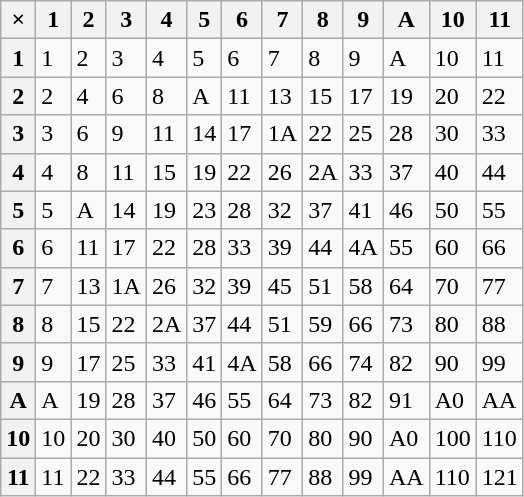<table class="wikitable">
<tr>
<th>×</th>
<th><strong>1</strong></th>
<th><strong>2</strong></th>
<th><strong>3</strong></th>
<th><strong>4</strong></th>
<th><strong>5</strong></th>
<th><strong>6</strong></th>
<th><strong>7</strong></th>
<th><strong>8</strong></th>
<th><strong>9</strong></th>
<th><strong>A</strong></th>
<th><strong>10</strong></th>
<th><strong>11</strong></th>
</tr>
<tr>
<th><strong>1</strong></th>
<td>1</td>
<td>2</td>
<td>3</td>
<td>4</td>
<td>5</td>
<td>6</td>
<td>7</td>
<td>8</td>
<td>9</td>
<td>A</td>
<td>10</td>
<td>11</td>
</tr>
<tr>
<th><strong>2</strong></th>
<td>2</td>
<td>4</td>
<td>6</td>
<td>8</td>
<td>A</td>
<td>11</td>
<td>13</td>
<td>15</td>
<td>17</td>
<td>19</td>
<td>20</td>
<td>22</td>
</tr>
<tr>
<th><strong>3</strong></th>
<td>3</td>
<td>6</td>
<td>9</td>
<td>11</td>
<td>14</td>
<td>17</td>
<td>1A</td>
<td>22</td>
<td>25</td>
<td>28</td>
<td>30</td>
<td>33</td>
</tr>
<tr>
<th><strong>4</strong></th>
<td>4</td>
<td>8</td>
<td>11</td>
<td>15</td>
<td>19</td>
<td>22</td>
<td>26</td>
<td>2A</td>
<td>33</td>
<td>37</td>
<td>40</td>
<td>44</td>
</tr>
<tr>
<th><strong>5</strong></th>
<td>5</td>
<td>A</td>
<td>14</td>
<td>19</td>
<td>23</td>
<td>28</td>
<td>32</td>
<td>37</td>
<td>41</td>
<td>46</td>
<td>50</td>
<td>55</td>
</tr>
<tr>
<th><strong>6</strong></th>
<td>6</td>
<td>11</td>
<td>17</td>
<td>22</td>
<td>28</td>
<td>33</td>
<td>39</td>
<td>44</td>
<td>4A</td>
<td>55</td>
<td>60</td>
<td>66</td>
</tr>
<tr>
<th><strong>7</strong></th>
<td>7</td>
<td>13</td>
<td>1A</td>
<td>26</td>
<td>32</td>
<td>39</td>
<td>45</td>
<td>51</td>
<td>58</td>
<td>64</td>
<td>70</td>
<td>77</td>
</tr>
<tr>
<th><strong>8</strong></th>
<td>8</td>
<td>15</td>
<td>22</td>
<td>2A</td>
<td>37</td>
<td>44</td>
<td>51</td>
<td>59</td>
<td>66</td>
<td>73</td>
<td>80</td>
<td>88</td>
</tr>
<tr>
<th><strong>9</strong></th>
<td>9</td>
<td>17</td>
<td>25</td>
<td>33</td>
<td>41</td>
<td>4A</td>
<td>58</td>
<td>66</td>
<td>74</td>
<td>82</td>
<td>90</td>
<td>99</td>
</tr>
<tr>
<th><strong>A</strong></th>
<td>A</td>
<td>19</td>
<td>28</td>
<td>37</td>
<td>46</td>
<td>55</td>
<td>64</td>
<td>73</td>
<td>82</td>
<td>91</td>
<td>A0</td>
<td>AA</td>
</tr>
<tr>
<th><strong>10</strong></th>
<td>10</td>
<td>20</td>
<td>30</td>
<td>40</td>
<td>50</td>
<td>60</td>
<td>70</td>
<td>80</td>
<td>90</td>
<td>A0</td>
<td>100</td>
<td>110</td>
</tr>
<tr>
<th><strong>11</strong></th>
<td>11</td>
<td>22</td>
<td>33</td>
<td>44</td>
<td>55</td>
<td>66</td>
<td>77</td>
<td>88</td>
<td>99</td>
<td>AA</td>
<td>110</td>
<td>121</td>
</tr>
</table>
